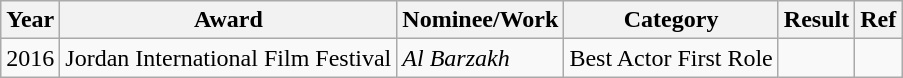<table class="wikitable">
<tr>
<th>Year</th>
<th>Award</th>
<th>Nominee/Work</th>
<th>Category</th>
<th>Result</th>
<th>Ref</th>
</tr>
<tr>
<td>2016</td>
<td>Jordan International Film Festival</td>
<td><em>Al Barzakh</em></td>
<td>Best Actor First Role</td>
<td></td>
<td></td>
</tr>
</table>
